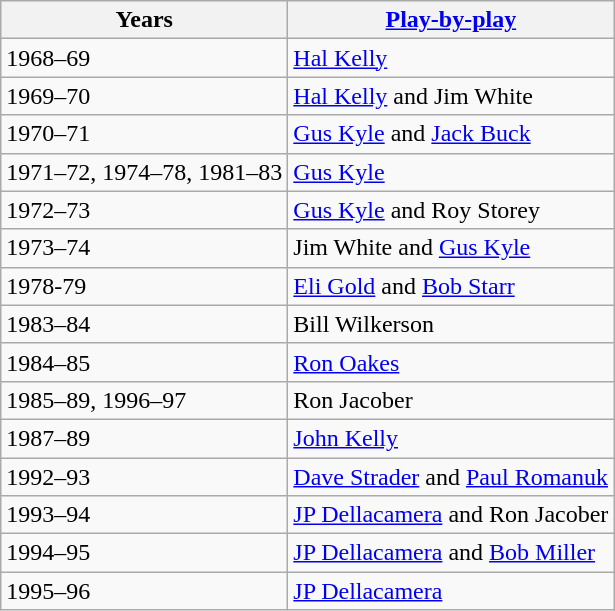<table class="wikitable">
<tr>
<th>Years</th>
<th><a href='#'>Play-by-play</a></th>
</tr>
<tr>
<td>1968–69</td>
<td><a href='#'>Hal Kelly</a></td>
</tr>
<tr>
<td>1969–70</td>
<td><a href='#'>Hal Kelly</a> and Jim White</td>
</tr>
<tr>
<td>1970–71</td>
<td><a href='#'>Gus Kyle</a> and <a href='#'>Jack Buck</a></td>
</tr>
<tr>
<td>1971–72, 1974–78, 1981–83</td>
<td><a href='#'>Gus Kyle</a></td>
</tr>
<tr>
<td>1972–73</td>
<td><a href='#'>Gus Kyle</a> and Roy Storey</td>
</tr>
<tr>
<td>1973–74</td>
<td>Jim White and <a href='#'>Gus Kyle</a></td>
</tr>
<tr>
<td>1978-79</td>
<td><a href='#'>Eli Gold</a> and <a href='#'>Bob Starr</a></td>
</tr>
<tr>
<td>1983–84</td>
<td>Bill Wilkerson</td>
</tr>
<tr>
<td>1984–85</td>
<td><a href='#'>Ron Oakes</a></td>
</tr>
<tr>
<td>1985–89, 1996–97</td>
<td>Ron Jacober</td>
</tr>
<tr>
<td>1987–89</td>
<td><a href='#'>John Kelly</a></td>
</tr>
<tr>
<td>1992–93</td>
<td><a href='#'>Dave Strader</a> and <a href='#'>Paul Romanuk</a></td>
</tr>
<tr>
<td>1993–94</td>
<td><a href='#'>JP Dellacamera</a> and Ron Jacober</td>
</tr>
<tr>
<td>1994–95</td>
<td><a href='#'>JP Dellacamera</a> and <a href='#'>Bob Miller</a></td>
</tr>
<tr>
<td>1995–96</td>
<td><a href='#'>JP Dellacamera</a></td>
</tr>
</table>
